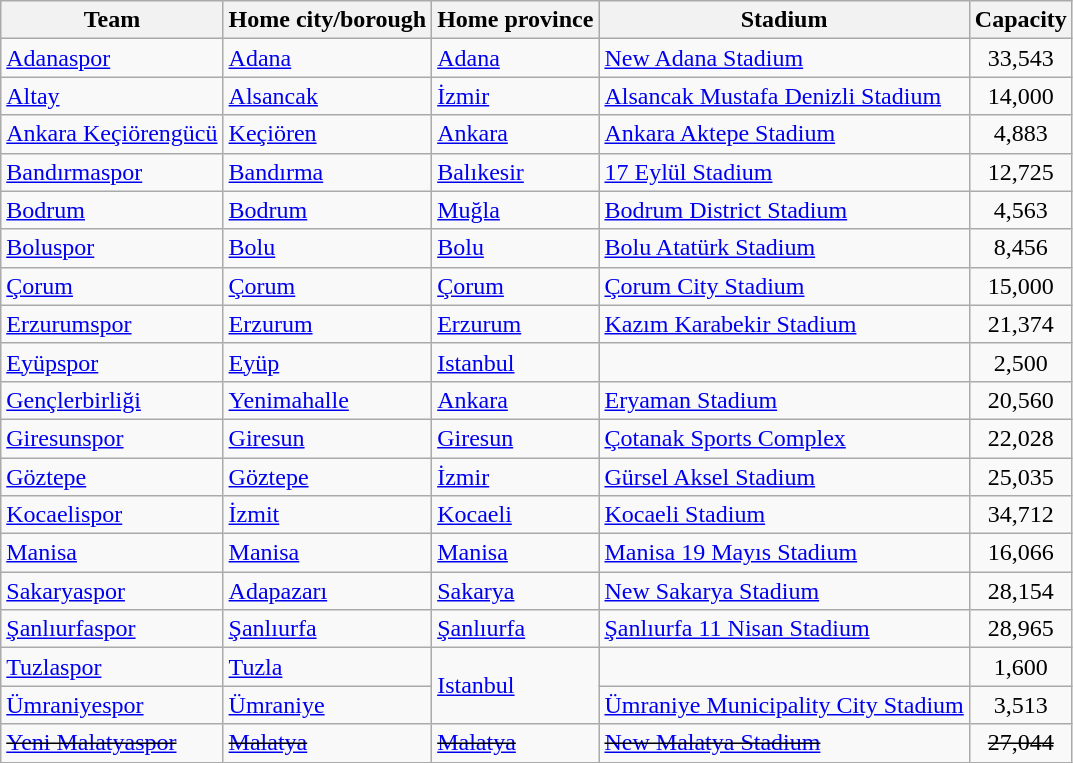<table class="wikitable sortable" style="text-align: left;">
<tr>
<th>Team</th>
<th>Home city/borough</th>
<th>Home province</th>
<th>Stadium</th>
<th>Capacity</th>
</tr>
<tr>
<td><a href='#'>Adanaspor</a></td>
<td><a href='#'>Adana</a></td>
<td><a href='#'>Adana</a></td>
<td><a href='#'>New Adana Stadium</a></td>
<td align=center>33,543</td>
</tr>
<tr>
<td><a href='#'>Altay</a></td>
<td><a href='#'>Alsancak</a></td>
<td><a href='#'>İzmir</a></td>
<td><a href='#'>Alsancak Mustafa Denizli Stadium</a></td>
<td align="center">14,000</td>
</tr>
<tr>
<td><a href='#'>Ankara Keçiörengücü</a></td>
<td><a href='#'>Keçiören</a></td>
<td><a href='#'>Ankara</a></td>
<td><a href='#'>Ankara Aktepe Stadium</a></td>
<td align="center">4,883</td>
</tr>
<tr>
<td><a href='#'>Bandırmaspor</a></td>
<td><a href='#'>Bandırma</a></td>
<td><a href='#'>Balıkesir</a></td>
<td><a href='#'>17 Eylül Stadium</a></td>
<td align="center">12,725</td>
</tr>
<tr>
<td><a href='#'>Bodrum</a></td>
<td><a href='#'>Bodrum</a></td>
<td><a href='#'>Muğla</a></td>
<td><a href='#'>Bodrum District Stadium</a></td>
<td align="center">4,563</td>
</tr>
<tr>
<td><a href='#'>Boluspor</a></td>
<td><a href='#'>Bolu</a></td>
<td><a href='#'>Bolu</a></td>
<td><a href='#'>Bolu Atatürk Stadium</a></td>
<td align="center">8,456</td>
</tr>
<tr>
<td><a href='#'>Çorum</a></td>
<td><a href='#'>Çorum</a></td>
<td><a href='#'>Çorum</a></td>
<td><a href='#'>Çorum City Stadium</a></td>
<td align="center">15,000</td>
</tr>
<tr>
<td><a href='#'>Erzurumspor</a></td>
<td><a href='#'>Erzurum</a></td>
<td><a href='#'>Erzurum</a></td>
<td><a href='#'>Kazım Karabekir Stadium</a></td>
<td align="center">21,374</td>
</tr>
<tr>
<td><a href='#'>Eyüpspor</a></td>
<td><a href='#'>Eyüp</a></td>
<td><a href='#'>Istanbul</a></td>
<td></td>
<td align=center>2,500</td>
</tr>
<tr>
<td><a href='#'>Gençlerbirliği</a></td>
<td><a href='#'>Yenimahalle</a></td>
<td><a href='#'>Ankara</a></td>
<td><a href='#'>Eryaman Stadium</a></td>
<td align="center">20,560</td>
</tr>
<tr>
<td><a href='#'>Giresunspor</a></td>
<td><a href='#'>Giresun</a></td>
<td><a href='#'>Giresun</a></td>
<td><a href='#'>Çotanak Sports Complex</a></td>
<td align="center">22,028</td>
</tr>
<tr>
<td><a href='#'>Göztepe</a></td>
<td><a href='#'>Göztepe</a></td>
<td><a href='#'>İzmir</a></td>
<td><a href='#'>Gürsel Aksel Stadium</a></td>
<td align=center>25,035</td>
</tr>
<tr>
<td><a href='#'>Kocaelispor</a></td>
<td><a href='#'>İzmit</a></td>
<td><a href='#'>Kocaeli</a></td>
<td><a href='#'>Kocaeli Stadium</a></td>
<td align="center">34,712</td>
</tr>
<tr>
<td><a href='#'>Manisa</a></td>
<td><a href='#'>Manisa</a></td>
<td><a href='#'>Manisa</a></td>
<td><a href='#'>Manisa 19 Mayıs Stadium</a></td>
<td align="center">16,066</td>
</tr>
<tr>
<td><a href='#'>Sakaryaspor</a></td>
<td><a href='#'>Adapazarı</a></td>
<td><a href='#'>Sakarya</a></td>
<td><a href='#'>New Sakarya Stadium</a></td>
<td align="center">28,154</td>
</tr>
<tr>
<td><a href='#'>Şanlıurfaspor</a></td>
<td><a href='#'>Şanlıurfa</a></td>
<td><a href='#'>Şanlıurfa</a></td>
<td><a href='#'>Şanlıurfa 11 Nisan Stadium</a></td>
<td align="center">28,965</td>
</tr>
<tr>
<td><a href='#'>Tuzlaspor</a></td>
<td><a href='#'>Tuzla</a></td>
<td rowspan ="2"><a href='#'>Istanbul</a></td>
<td></td>
<td align="center">1,600</td>
</tr>
<tr>
<td><a href='#'>Ümraniyespor</a></td>
<td><a href='#'>Ümraniye</a></td>
<td><a href='#'>Ümraniye Municipality City Stadium</a></td>
<td align=center>3,513</td>
</tr>
<tr>
<td><s><a href='#'>Yeni Malatyaspor</a></s></td>
<td><s><a href='#'>Malatya</a></s></td>
<td><s><a href='#'>Malatya</a></s></td>
<td><s><a href='#'>New Malatya Stadium</a></s></td>
<td align=center><s>27,044</s></td>
</tr>
</table>
